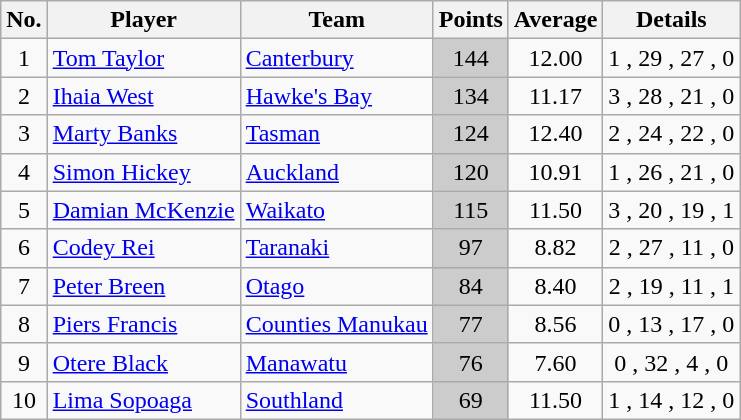<table class="wikitable" style="text-align:center">
<tr>
<th>No.</th>
<th>Player</th>
<th>Team</th>
<th>Points</th>
<th>Average</th>
<th>Details</th>
</tr>
<tr>
<td>1</td>
<td style="text-align:left"><a href='#'>Tom Taylor</a></td>
<td style="text-align:left"><a href='#'>Canterbury</a></td>
<td style="background:#ccc">144</td>
<td>12.00</td>
<td>1 , 29 , 27 , 0 </td>
</tr>
<tr>
<td>2</td>
<td style="text-align:left"><a href='#'>Ihaia West</a></td>
<td style="text-align:left"><a href='#'>Hawke's Bay</a></td>
<td style="background:#ccc">134</td>
<td>11.17</td>
<td>3 , 28 , 21 , 0 </td>
</tr>
<tr>
<td>3</td>
<td style="text-align:left"><a href='#'>Marty Banks</a></td>
<td style="text-align:left"><a href='#'>Tasman</a></td>
<td style="background:#ccc">124</td>
<td>12.40</td>
<td>2 , 24 , 22 , 0 </td>
</tr>
<tr>
<td>4</td>
<td style="text-align:left"><a href='#'>Simon Hickey</a></td>
<td style="text-align:left"><a href='#'>Auckland</a></td>
<td style="background:#ccc">120</td>
<td>10.91</td>
<td>1 , 26 , 21 , 0 </td>
</tr>
<tr>
<td>5</td>
<td style="text-align:left"><a href='#'>Damian McKenzie</a></td>
<td style="text-align:left"><a href='#'>Waikato</a></td>
<td style="background:#ccc">115</td>
<td>11.50</td>
<td>3 , 20 , 19 , 1 </td>
</tr>
<tr>
<td>6</td>
<td style="text-align:left"><a href='#'>Codey Rei</a></td>
<td style="text-align:left"><a href='#'>Taranaki</a></td>
<td style="background:#ccc">97</td>
<td>8.82</td>
<td>2 , 27 , 11 , 0 </td>
</tr>
<tr>
<td>7</td>
<td style="text-align:left"><a href='#'>Peter Breen</a></td>
<td style="text-align:left"><a href='#'>Otago</a></td>
<td style="background:#ccc">84</td>
<td>8.40</td>
<td>2 , 19 , 11 , 1 </td>
</tr>
<tr>
<td>8</td>
<td style="text-align:left"><a href='#'>Piers Francis</a></td>
<td style="text-align:left"><a href='#'>Counties Manukau</a></td>
<td style="background:#ccc">77</td>
<td>8.56</td>
<td>0 , 13 , 17 , 0 </td>
</tr>
<tr>
<td>9</td>
<td style="text-align:left"><a href='#'>Otere Black</a></td>
<td style="text-align:left"><a href='#'>Manawatu</a></td>
<td style="background:#ccc">76</td>
<td>7.60</td>
<td>0 , 32 , 4 , 0 </td>
</tr>
<tr>
<td>10</td>
<td style="text-align:left"><a href='#'>Lima Sopoaga</a></td>
<td style="text-align:left"><a href='#'>Southland</a></td>
<td style="background:#ccc">69</td>
<td>11.50</td>
<td>1 , 14 , 12 , 0 </td>
</tr>
</table>
